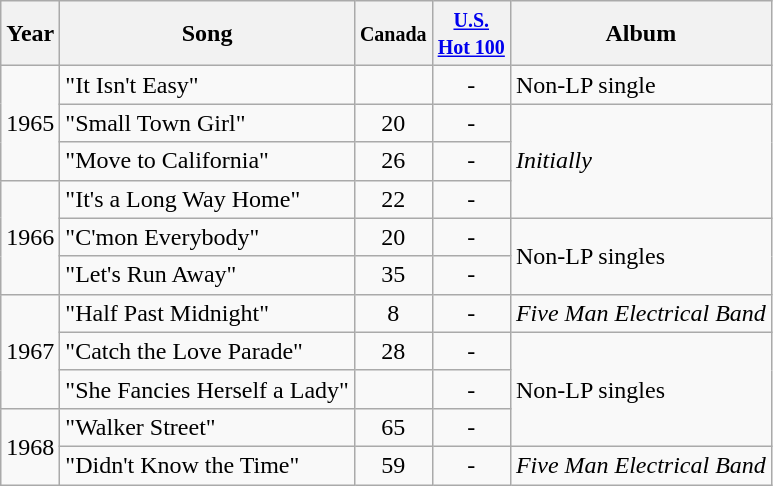<table class="wikitable">
<tr>
<th>Year</th>
<th>Song</th>
<th><small>Canada</small></th>
<th><small><a href='#'>U.S.<br>Hot 100</a></small></th>
<th>Album</th>
</tr>
<tr>
<td rowspan="3">1965</td>
<td>"It Isn't Easy"</td>
<td style="text-align:center;"></td>
<td style="text-align:center;">-</td>
<td>Non-LP single</td>
</tr>
<tr>
<td>"Small Town Girl"</td>
<td style="text-align:center;">20</td>
<td style="text-align:center;">-</td>
<td rowspan="3"><em>Initially</em></td>
</tr>
<tr>
<td>"Move to California"</td>
<td style="text-align:center;">26</td>
<td style="text-align:center;">-</td>
</tr>
<tr>
<td rowspan="3">1966</td>
<td>"It's a Long Way Home"</td>
<td style="text-align:center;">22</td>
<td style="text-align:center;">-</td>
</tr>
<tr>
<td>"C'mon Everybody"</td>
<td style="text-align:center;">20</td>
<td style="text-align:center;">-</td>
<td rowspan="2">Non-LP singles</td>
</tr>
<tr>
<td>"Let's Run Away"</td>
<td style="text-align:center;">35</td>
<td style="text-align:center;">-</td>
</tr>
<tr>
<td rowspan="3">1967</td>
<td>"Half Past Midnight"</td>
<td style="text-align:center;">8</td>
<td style="text-align:center;">-</td>
<td><em>Five Man Electrical Band</em></td>
</tr>
<tr>
<td>"Catch the Love Parade"</td>
<td style="text-align:center;">28</td>
<td style="text-align:center;">-</td>
<td rowspan="3">Non-LP singles</td>
</tr>
<tr>
<td>"She Fancies Herself a Lady"</td>
<td style="text-align:center;"></td>
<td style="text-align:center;">-</td>
</tr>
<tr>
<td rowspan="2">1968</td>
<td>"Walker Street"</td>
<td style="text-align:center;">65</td>
<td style="text-align:center;">-</td>
</tr>
<tr>
<td>"Didn't Know the Time"</td>
<td style="text-align:center;">59</td>
<td style="text-align:center;">-</td>
<td><em>Five Man Electrical Band</em></td>
</tr>
</table>
